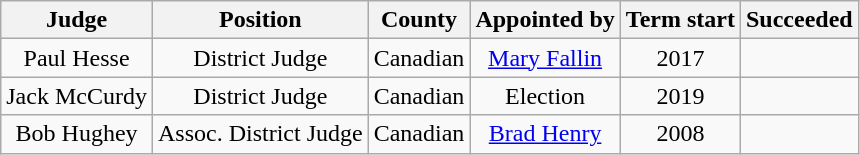<table class="wikitable sortable" style="text-align:center">
<tr>
<th>Judge</th>
<th>Position</th>
<th>County</th>
<th>Appointed by</th>
<th>Term start</th>
<th>Succeeded</th>
</tr>
<tr>
<td>Paul Hesse</td>
<td>District Judge</td>
<td>Canadian</td>
<td><a href='#'>Mary Fallin</a></td>
<td>2017</td>
<td></td>
</tr>
<tr>
<td>Jack McCurdy</td>
<td>District Judge</td>
<td>Canadian</td>
<td>Election</td>
<td>2019</td>
<td></td>
</tr>
<tr>
<td>Bob Hughey</td>
<td>Assoc. District Judge</td>
<td>Canadian</td>
<td><a href='#'>Brad Henry</a></td>
<td>2008</td>
<td></td>
</tr>
</table>
